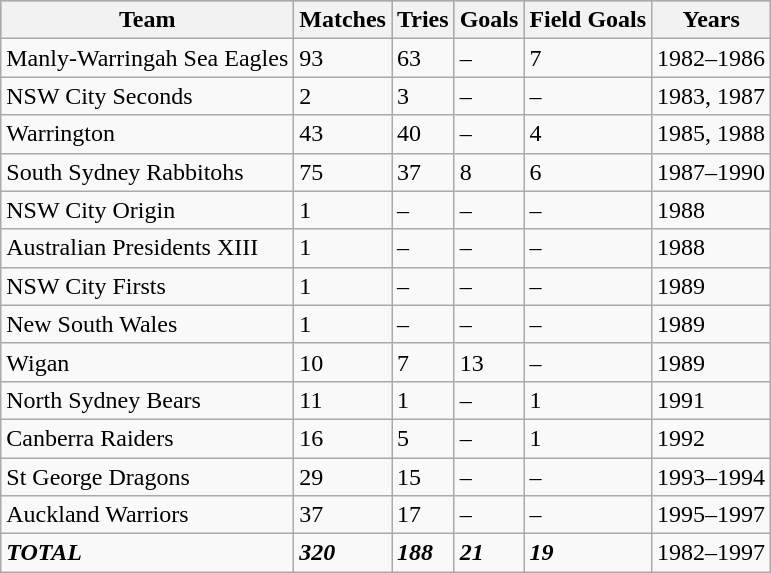<table class="wikitable">
<tr style="background:#bdb76b;">
<th>Team</th>
<th>Matches</th>
<th>Tries</th>
<th>Goals</th>
<th>Field Goals</th>
<th>Years</th>
</tr>
<tr>
<td> Manly-Warringah Sea Eagles</td>
<td>93</td>
<td>63</td>
<td>–</td>
<td>7</td>
<td>1982–1986</td>
</tr>
<tr>
<td> NSW City Seconds</td>
<td>2</td>
<td>3</td>
<td>–</td>
<td>–</td>
<td>1983, 1987</td>
</tr>
<tr>
<td> Warrington</td>
<td>43</td>
<td>40</td>
<td>–</td>
<td>4</td>
<td>1985, 1988</td>
</tr>
<tr>
<td> South Sydney Rabbitohs</td>
<td>75</td>
<td>37</td>
<td>8</td>
<td>6</td>
<td>1987–1990</td>
</tr>
<tr>
<td> NSW City Origin</td>
<td>1</td>
<td>–</td>
<td>–</td>
<td>–</td>
<td>1988</td>
</tr>
<tr>
<td>  Australian Presidents XIII</td>
<td>1</td>
<td>–</td>
<td>–</td>
<td>–</td>
<td>1988</td>
</tr>
<tr>
<td> NSW City Firsts</td>
<td>1</td>
<td>–</td>
<td>–</td>
<td>–</td>
<td>1989</td>
</tr>
<tr>
<td> New South Wales</td>
<td>1</td>
<td>–</td>
<td>–</td>
<td>–</td>
<td>1989</td>
</tr>
<tr>
<td> Wigan</td>
<td>10</td>
<td>7</td>
<td>13</td>
<td>–</td>
<td>1989</td>
</tr>
<tr>
<td> North Sydney Bears</td>
<td>11</td>
<td>1</td>
<td>–</td>
<td>1</td>
<td>1991</td>
</tr>
<tr>
<td> Canberra Raiders</td>
<td>16</td>
<td>5</td>
<td>–</td>
<td>1</td>
<td>1992</td>
</tr>
<tr>
<td> St George Dragons</td>
<td>29</td>
<td>15</td>
<td>–</td>
<td>–</td>
<td>1993–1994</td>
</tr>
<tr>
<td> Auckland Warriors</td>
<td>37</td>
<td>17</td>
<td>–</td>
<td>–</td>
<td>1995–1997</td>
</tr>
<tr>
<td><strong><em>TOTAL</em></strong></td>
<td><strong><em>320</em></strong></td>
<td><strong><em>188</em></strong></td>
<td><strong><em>21</em></strong></td>
<td><strong><em>19</em></strong></td>
<td>1982–1997</td>
</tr>
</table>
